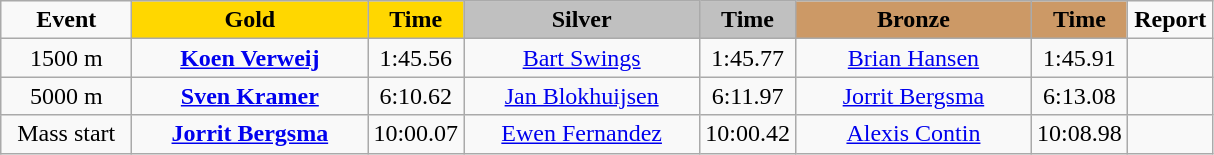<table class="wikitable">
<tr>
<td width="80" align="center"><strong>Event</strong></td>
<td width="150" bgcolor="gold" align="center"><strong>Gold</strong></td>
<td width="50" bgcolor="gold" align="center"><strong>Time</strong></td>
<td width="150" bgcolor="silver" align="center"><strong>Silver</strong></td>
<td width="50" bgcolor="silver" align="center"><strong>Time</strong></td>
<td width="150" bgcolor="#CC9966" align="center"><strong>Bronze</strong></td>
<td width="50" bgcolor="#CC9966" align="center"><strong>Time</strong></td>
<td width="50" align="center"><strong>Report</strong></td>
</tr>
<tr>
<td align="center">1500 m</td>
<td align="center"><strong><a href='#'>Koen Verweij</a></strong><br><small></small></td>
<td align="center">1:45.56</td>
<td align="center"><a href='#'>Bart Swings</a><br><small></small></td>
<td align="center">1:45.77</td>
<td align="center"><a href='#'>Brian Hansen</a><br><small></small></td>
<td align="center">1:45.91</td>
<td align="center"></td>
</tr>
<tr>
<td align="center">5000 m</td>
<td align="center"><strong><a href='#'>Sven Kramer</a></strong><br><small></small></td>
<td align="center">6:10.62</td>
<td align="center"><a href='#'>Jan Blokhuijsen</a><br><small></small></td>
<td align="center">6:11.97</td>
<td align="center"><a href='#'>Jorrit Bergsma</a><br><small></small></td>
<td align="center">6:13.08</td>
<td align="center"></td>
</tr>
<tr>
<td align="center">Mass start</td>
<td align="center"><strong><a href='#'>Jorrit Bergsma</a></strong><br><small></small></td>
<td align="center">10:00.07</td>
<td align="center"><a href='#'>Ewen Fernandez</a><br><small></small></td>
<td align="center">10:00.42</td>
<td align="center"><a href='#'>Alexis Contin</a><br><small></small></td>
<td align="center">10:08.98</td>
<td align="center"></td>
</tr>
</table>
